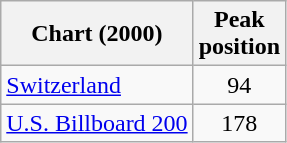<table class="wikitable">
<tr>
<th>Chart (2000)</th>
<th>Peak<br>position</th>
</tr>
<tr>
<td><a href='#'>Switzerland</a></td>
<td align="center">94</td>
</tr>
<tr>
<td><a href='#'>U.S. Billboard 200</a></td>
<td align="center">178</td>
</tr>
</table>
